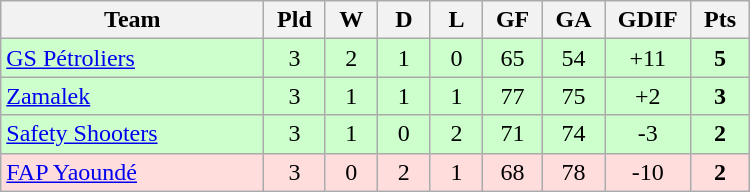<table class=wikitable style="text-align:center" width=500>
<tr>
<th width=25%>Team</th>
<th width=5%>Pld</th>
<th width=5%>W</th>
<th width=5%>D</th>
<th width=5%>L</th>
<th width=5%>GF</th>
<th width=5%>GA</th>
<th width=5%>GDIF</th>
<th width=5%>Pts</th>
</tr>
<tr bgcolor=#ccffcc>
<td align="left"> <a href='#'>GS Pétroliers</a></td>
<td>3</td>
<td>2</td>
<td>1</td>
<td>0</td>
<td>65</td>
<td>54</td>
<td>+11</td>
<td><strong>5</strong></td>
</tr>
<tr bgcolor=#ccffcc>
<td align="left"> <a href='#'>Zamalek</a></td>
<td>3</td>
<td>1</td>
<td>1</td>
<td>1</td>
<td>77</td>
<td>75</td>
<td>+2</td>
<td><strong>3</strong></td>
</tr>
<tr bgcolor=#ccffcc>
<td align="left"> <a href='#'>Safety Shooters</a></td>
<td>3</td>
<td>1</td>
<td>0</td>
<td>2</td>
<td>71</td>
<td>74</td>
<td>-3</td>
<td><strong>2</strong></td>
</tr>
<tr bgcolor=#ffdddd>
<td align="left"> <a href='#'>FAP Yaoundé</a></td>
<td>3</td>
<td>0</td>
<td>2</td>
<td>1</td>
<td>68</td>
<td>78</td>
<td>-10</td>
<td><strong>2</strong></td>
</tr>
</table>
